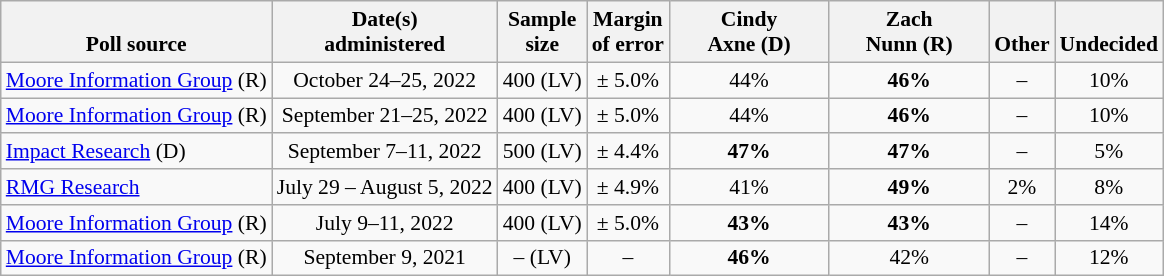<table class="wikitable" style="font-size:90%;text-align:center;">
<tr valign=bottom>
<th>Poll source</th>
<th>Date(s)<br>administered</th>
<th>Sample<br>size</th>
<th>Margin<br>of error</th>
<th style="width:100px;">Cindy<br>Axne (D)</th>
<th style="width:100px;">Zach<br>Nunn (R)</th>
<th>Other</th>
<th>Undecided</th>
</tr>
<tr>
<td style="text-align:left;"><a href='#'>Moore Information Group</a> (R)</td>
<td>October 24–25, 2022</td>
<td>400 (LV)</td>
<td>± 5.0%</td>
<td>44%</td>
<td><strong>46%</strong></td>
<td>–</td>
<td>10%</td>
</tr>
<tr>
<td style="text-align:left;"><a href='#'>Moore Information Group</a> (R)</td>
<td>September 21–25, 2022</td>
<td>400 (LV)</td>
<td>± 5.0%</td>
<td>44%</td>
<td><strong>46%</strong></td>
<td>–</td>
<td>10%</td>
</tr>
<tr>
<td style="text-align:left;"><a href='#'>Impact Research</a> (D)</td>
<td>September 7–11, 2022</td>
<td>500 (LV)</td>
<td>± 4.4%</td>
<td><strong>47%</strong></td>
<td><strong>47%</strong></td>
<td>–</td>
<td>5%</td>
</tr>
<tr>
<td style="text-align:left;"><a href='#'>RMG Research</a></td>
<td>July 29 – August 5, 2022</td>
<td>400 (LV)</td>
<td>± 4.9%</td>
<td>41%</td>
<td><strong>49%</strong></td>
<td>2%</td>
<td>8%</td>
</tr>
<tr>
<td style="text-align:left;"><a href='#'>Moore Information Group</a> (R)</td>
<td>July 9–11, 2022</td>
<td>400 (LV)</td>
<td>± 5.0%</td>
<td><strong>43%</strong></td>
<td><strong>43%</strong></td>
<td>–</td>
<td>14%</td>
</tr>
<tr>
<td style="text-align:left;"><a href='#'>Moore Information Group</a> (R)</td>
<td>September 9, 2021</td>
<td>– (LV)</td>
<td>–</td>
<td><strong>46%</strong></td>
<td>42%</td>
<td>–</td>
<td>12%</td>
</tr>
</table>
